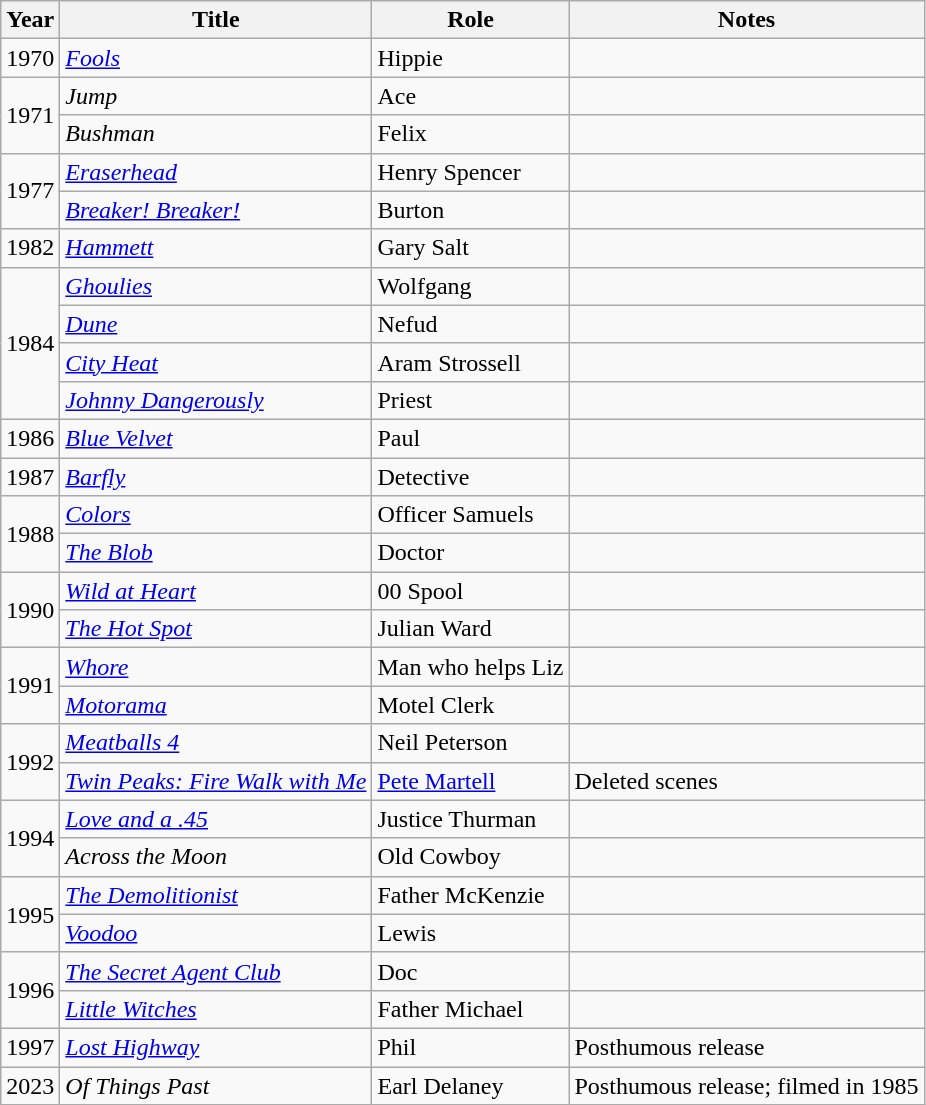<table class="wikitable">
<tr>
<th>Year</th>
<th>Title</th>
<th>Role</th>
<th>Notes</th>
</tr>
<tr>
<td>1970</td>
<td><em><a href='#'>Fools</a></em></td>
<td>Hippie</td>
<td></td>
</tr>
<tr>
<td rowspan="2">1971</td>
<td><em>Jump</em></td>
<td>Ace</td>
<td></td>
</tr>
<tr>
<td><em>Bushman</em></td>
<td>Felix</td>
<td></td>
</tr>
<tr>
<td rowspan="2">1977</td>
<td><em><a href='#'>Eraserhead</a></em></td>
<td>Henry Spencer</td>
<td></td>
</tr>
<tr>
<td><em><a href='#'>Breaker! Breaker!</a></em></td>
<td>Burton</td>
<td></td>
</tr>
<tr>
<td>1982</td>
<td><em><a href='#'>Hammett</a></em></td>
<td>Gary Salt</td>
<td></td>
</tr>
<tr>
<td rowspan="4">1984</td>
<td><em><a href='#'>Ghoulies</a></em></td>
<td>Wolfgang</td>
<td></td>
</tr>
<tr>
<td><em><a href='#'>Dune</a></em></td>
<td>Nefud</td>
<td></td>
</tr>
<tr>
<td><em><a href='#'>City Heat</a></em></td>
<td>Aram Strossell</td>
<td></td>
</tr>
<tr>
<td><em><a href='#'>Johnny Dangerously</a></em></td>
<td>Priest</td>
<td></td>
</tr>
<tr>
<td>1986</td>
<td><a href='#'><em>Blue Velvet</em></a></td>
<td>Paul</td>
<td></td>
</tr>
<tr>
<td>1987</td>
<td><em><a href='#'>Barfly</a></em></td>
<td>Detective</td>
<td></td>
</tr>
<tr>
<td rowspan="2">1988</td>
<td><em><a href='#'>Colors</a></em></td>
<td>Officer Samuels</td>
<td></td>
</tr>
<tr>
<td><em><a href='#'>The Blob</a></em></td>
<td>Doctor</td>
<td></td>
</tr>
<tr>
<td rowspan="2">1990</td>
<td><em><a href='#'>Wild at Heart</a></em></td>
<td>00 Spool</td>
<td></td>
</tr>
<tr>
<td><em><a href='#'>The Hot Spot</a></em></td>
<td>Julian Ward</td>
<td></td>
</tr>
<tr>
<td rowspan="2">1991</td>
<td><em><a href='#'>Whore</a></em></td>
<td>Man who helps Liz</td>
<td></td>
</tr>
<tr>
<td><em><a href='#'>Motorama</a></em></td>
<td>Motel Clerk</td>
<td></td>
</tr>
<tr>
<td rowspan="2">1992</td>
<td><em><a href='#'>Meatballs 4</a></em></td>
<td>Neil Peterson</td>
<td></td>
</tr>
<tr>
<td><em><a href='#'>Twin Peaks: Fire Walk with Me</a></em></td>
<td><a href='#'>Pete Martell</a></td>
<td>Deleted scenes</td>
</tr>
<tr>
<td rowspan="2">1994</td>
<td><em><a href='#'>Love and a .45</a></em></td>
<td>Justice Thurman</td>
<td></td>
</tr>
<tr>
<td><em>Across the Moon</em></td>
<td>Old Cowboy</td>
<td></td>
</tr>
<tr>
<td rowspan="2">1995</td>
<td><em><a href='#'>The Demolitionist</a></em></td>
<td>Father McKenzie</td>
<td></td>
</tr>
<tr>
<td><em><a href='#'>Voodoo</a></em></td>
<td>Lewis</td>
<td></td>
</tr>
<tr>
<td rowspan="2">1996</td>
<td><em><a href='#'>The Secret Agent Club</a></em></td>
<td>Doc</td>
<td></td>
</tr>
<tr>
<td><em><a href='#'>Little Witches</a></em></td>
<td>Father Michael</td>
<td></td>
</tr>
<tr>
<td>1997</td>
<td><em><a href='#'>Lost Highway</a></em></td>
<td>Phil</td>
<td>Posthumous release</td>
</tr>
<tr>
<td>2023</td>
<td><em>Of Things Past</em></td>
<td>Earl Delaney</td>
<td>Posthumous release; filmed in 1985</td>
</tr>
</table>
